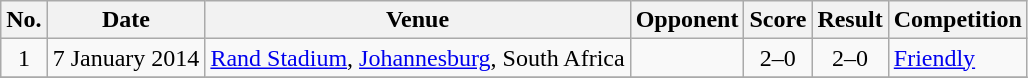<table class="wikitable sortable">
<tr>
<th scope="col">No.</th>
<th scope="col">Date</th>
<th scope="col">Venue</th>
<th scope="col">Opponent</th>
<th scope="col">Score</th>
<th scope="col">Result</th>
<th scope="col">Competition</th>
</tr>
<tr>
<td align="center">1</td>
<td>7 January 2014</td>
<td><a href='#'>Rand Stadium</a>, <a href='#'>Johannesburg</a>, South Africa</td>
<td></td>
<td align="center">2–0</td>
<td align="center">2–0</td>
<td><a href='#'>Friendly</a></td>
</tr>
<tr>
</tr>
</table>
